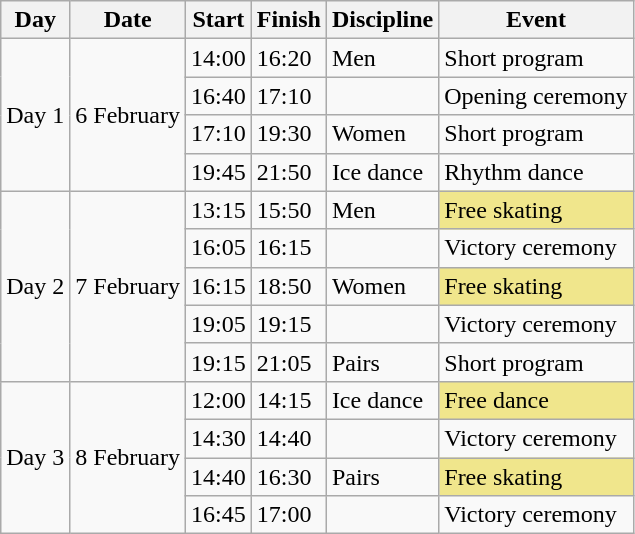<table class="wikitable">
<tr>
<th>Day</th>
<th>Date</th>
<th>Start</th>
<th>Finish</th>
<th>Discipline</th>
<th>Event</th>
</tr>
<tr>
<td rowspan=4>Day 1</td>
<td rowspan=4>6 February</td>
<td>14:00</td>
<td>16:20</td>
<td>Men</td>
<td>Short program</td>
</tr>
<tr>
<td>16:40</td>
<td>17:10</td>
<td></td>
<td>Opening ceremony</td>
</tr>
<tr>
<td>17:10</td>
<td>19:30</td>
<td>Women</td>
<td>Short program</td>
</tr>
<tr>
<td>19:45</td>
<td>21:50</td>
<td>Ice dance</td>
<td>Rhythm dance</td>
</tr>
<tr>
<td rowspan=5>Day 2</td>
<td rowspan=5>7 February</td>
<td>13:15</td>
<td>15:50</td>
<td>Men</td>
<td bgcolor=#f0e68c>Free skating</td>
</tr>
<tr>
<td>16:05</td>
<td>16:15</td>
<td></td>
<td>Victory ceremony</td>
</tr>
<tr>
<td>16:15</td>
<td>18:50</td>
<td>Women</td>
<td bgcolor=#f0e68c>Free skating</td>
</tr>
<tr>
<td>19:05</td>
<td>19:15</td>
<td></td>
<td>Victory ceremony</td>
</tr>
<tr>
<td>19:15</td>
<td>21:05</td>
<td>Pairs</td>
<td>Short program</td>
</tr>
<tr>
<td rowspan=4>Day 3</td>
<td rowspan=4>8 February</td>
<td>12:00</td>
<td>14:15</td>
<td>Ice dance</td>
<td bgcolor=#f0e68c>Free dance</td>
</tr>
<tr>
<td>14:30</td>
<td>14:40</td>
<td></td>
<td>Victory ceremony</td>
</tr>
<tr>
<td>14:40</td>
<td>16:30</td>
<td>Pairs</td>
<td bgcolor=#f0e68c>Free skating</td>
</tr>
<tr>
<td>16:45</td>
<td>17:00</td>
<td></td>
<td>Victory ceremony</td>
</tr>
</table>
